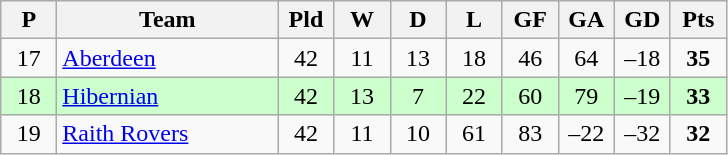<table class="wikitable" style="text-align: center;">
<tr>
<th width=30>P</th>
<th width=140>Team</th>
<th width=30>Pld</th>
<th width=30>W</th>
<th width=30>D</th>
<th width=30>L</th>
<th width=30>GF</th>
<th width=30>GA</th>
<th width=30>GD</th>
<th width=30>Pts</th>
</tr>
<tr>
<td>17</td>
<td align=left><a href='#'>Aberdeen</a></td>
<td>42</td>
<td>11</td>
<td>13</td>
<td>18</td>
<td>46</td>
<td>64</td>
<td>–18</td>
<td><strong>35</strong></td>
</tr>
<tr style="background:#ccffcc;">
<td>18</td>
<td align=left><a href='#'>Hibernian</a></td>
<td>42</td>
<td>13</td>
<td>7</td>
<td>22</td>
<td>60</td>
<td>79</td>
<td>–19</td>
<td><strong>33</strong></td>
</tr>
<tr>
<td>19</td>
<td align=left><a href='#'>Raith Rovers</a></td>
<td>42</td>
<td>11</td>
<td>10</td>
<td>61</td>
<td>83</td>
<td>–22</td>
<td>–32</td>
<td><strong>32</strong></td>
</tr>
</table>
